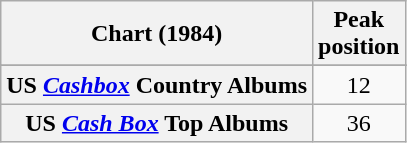<table class="wikitable sortable plainrowheaders" style="text-align:center">
<tr>
<th scope="col">Chart (1984)</th>
<th scope="col">Peak<br> position</th>
</tr>
<tr>
</tr>
<tr>
</tr>
<tr>
</tr>
<tr>
</tr>
<tr>
</tr>
<tr>
</tr>
<tr>
<th scope="row">US <em><a href='#'>Cashbox</a></em> Country Albums</th>
<td align="center">12</td>
</tr>
<tr>
<th scope="row">US <em><a href='#'>Cash Box</a></em> Top Albums </th>
<td align="center">36</td>
</tr>
</table>
